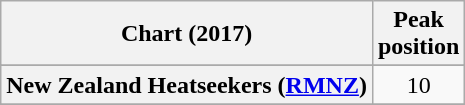<table class="wikitable sortable plainrowheaders" style="text-align:center">
<tr>
<th scope="col">Chart (2017)</th>
<th scope="col">Peak<br> position</th>
</tr>
<tr>
</tr>
<tr>
<th scope="row">New Zealand Heatseekers (<a href='#'>RMNZ</a>)</th>
<td>10</td>
</tr>
<tr>
</tr>
</table>
